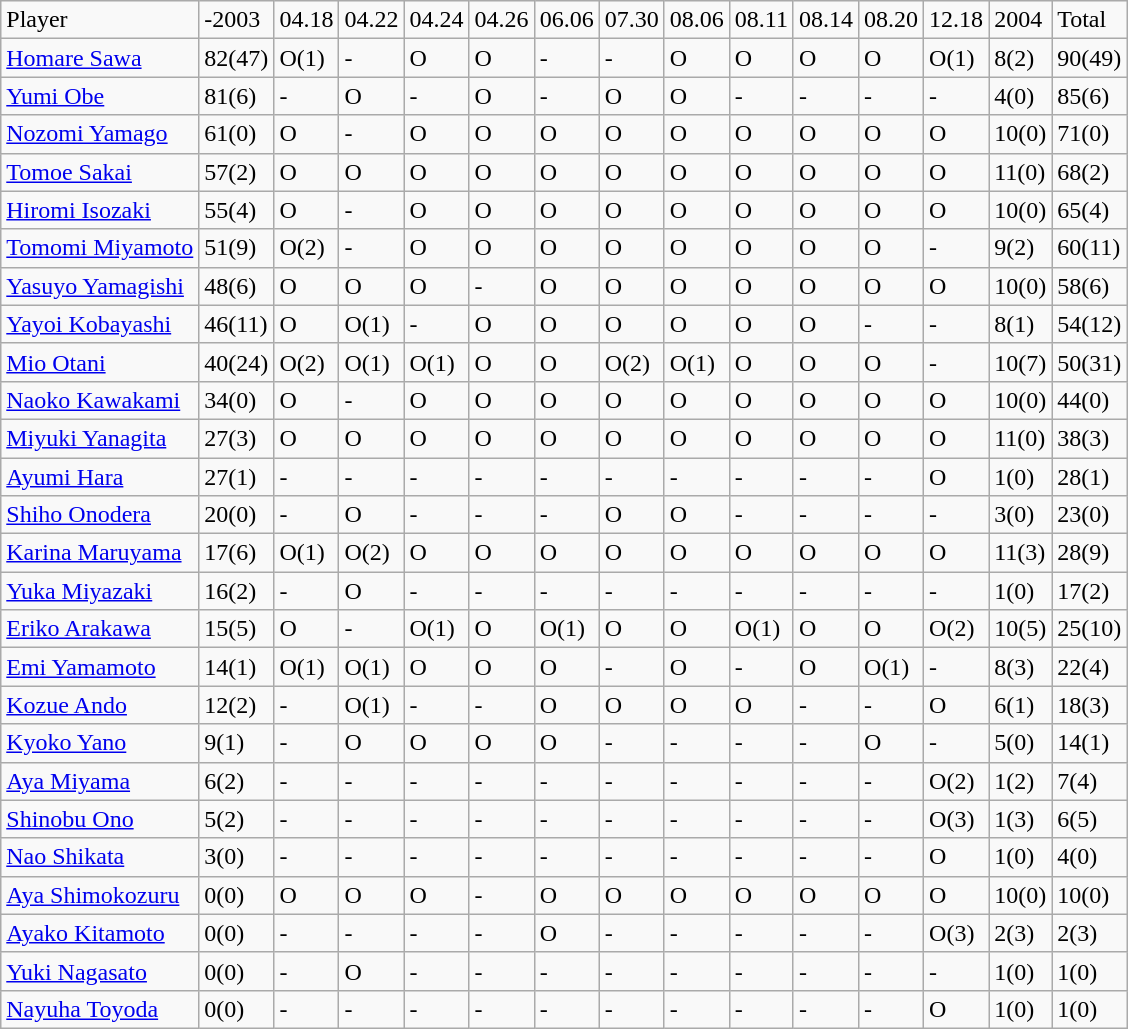<table class="wikitable" style="text-align:left;">
<tr>
<td>Player</td>
<td>-2003</td>
<td>04.18</td>
<td>04.22</td>
<td>04.24</td>
<td>04.26</td>
<td>06.06</td>
<td>07.30</td>
<td>08.06</td>
<td>08.11</td>
<td>08.14</td>
<td>08.20</td>
<td>12.18</td>
<td>2004</td>
<td>Total</td>
</tr>
<tr>
<td><a href='#'>Homare Sawa</a></td>
<td>82(47)</td>
<td>O(1)</td>
<td>-</td>
<td>O</td>
<td>O</td>
<td>-</td>
<td>-</td>
<td>O</td>
<td>O</td>
<td>O</td>
<td>O</td>
<td>O(1)</td>
<td>8(2)</td>
<td>90(49)</td>
</tr>
<tr>
<td><a href='#'>Yumi Obe</a></td>
<td>81(6)</td>
<td>-</td>
<td>O</td>
<td>-</td>
<td>O</td>
<td>-</td>
<td>O</td>
<td>O</td>
<td>-</td>
<td>-</td>
<td>-</td>
<td>-</td>
<td>4(0)</td>
<td>85(6)</td>
</tr>
<tr>
<td><a href='#'>Nozomi Yamago</a></td>
<td>61(0)</td>
<td>O</td>
<td>-</td>
<td>O</td>
<td>O</td>
<td>O</td>
<td>O</td>
<td>O</td>
<td>O</td>
<td>O</td>
<td>O</td>
<td>O</td>
<td>10(0)</td>
<td>71(0)</td>
</tr>
<tr>
<td><a href='#'>Tomoe Sakai</a></td>
<td>57(2)</td>
<td>O</td>
<td>O</td>
<td>O</td>
<td>O</td>
<td>O</td>
<td>O</td>
<td>O</td>
<td>O</td>
<td>O</td>
<td>O</td>
<td>O</td>
<td>11(0)</td>
<td>68(2)</td>
</tr>
<tr>
<td><a href='#'>Hiromi Isozaki</a></td>
<td>55(4)</td>
<td>O</td>
<td>-</td>
<td>O</td>
<td>O</td>
<td>O</td>
<td>O</td>
<td>O</td>
<td>O</td>
<td>O</td>
<td>O</td>
<td>O</td>
<td>10(0)</td>
<td>65(4)</td>
</tr>
<tr>
<td><a href='#'>Tomomi Miyamoto</a></td>
<td>51(9)</td>
<td>O(2)</td>
<td>-</td>
<td>O</td>
<td>O</td>
<td>O</td>
<td>O</td>
<td>O</td>
<td>O</td>
<td>O</td>
<td>O</td>
<td>-</td>
<td>9(2)</td>
<td>60(11)</td>
</tr>
<tr>
<td><a href='#'>Yasuyo Yamagishi</a></td>
<td>48(6)</td>
<td>O</td>
<td>O</td>
<td>O</td>
<td>-</td>
<td>O</td>
<td>O</td>
<td>O</td>
<td>O</td>
<td>O</td>
<td>O</td>
<td>O</td>
<td>10(0)</td>
<td>58(6)</td>
</tr>
<tr>
<td><a href='#'>Yayoi Kobayashi</a></td>
<td>46(11)</td>
<td>O</td>
<td>O(1)</td>
<td>-</td>
<td>O</td>
<td>O</td>
<td>O</td>
<td>O</td>
<td>O</td>
<td>O</td>
<td>-</td>
<td>-</td>
<td>8(1)</td>
<td>54(12)</td>
</tr>
<tr>
<td><a href='#'>Mio Otani</a></td>
<td>40(24)</td>
<td>O(2)</td>
<td>O(1)</td>
<td>O(1)</td>
<td>O</td>
<td>O</td>
<td>O(2)</td>
<td>O(1)</td>
<td>O</td>
<td>O</td>
<td>O</td>
<td>-</td>
<td>10(7)</td>
<td>50(31)</td>
</tr>
<tr>
<td><a href='#'>Naoko Kawakami</a></td>
<td>34(0)</td>
<td>O</td>
<td>-</td>
<td>O</td>
<td>O</td>
<td>O</td>
<td>O</td>
<td>O</td>
<td>O</td>
<td>O</td>
<td>O</td>
<td>O</td>
<td>10(0)</td>
<td>44(0)</td>
</tr>
<tr>
<td><a href='#'>Miyuki Yanagita</a></td>
<td>27(3)</td>
<td>O</td>
<td>O</td>
<td>O</td>
<td>O</td>
<td>O</td>
<td>O</td>
<td>O</td>
<td>O</td>
<td>O</td>
<td>O</td>
<td>O</td>
<td>11(0)</td>
<td>38(3)</td>
</tr>
<tr>
<td><a href='#'>Ayumi Hara</a></td>
<td>27(1)</td>
<td>-</td>
<td>-</td>
<td>-</td>
<td>-</td>
<td>-</td>
<td>-</td>
<td>-</td>
<td>-</td>
<td>-</td>
<td>-</td>
<td>O</td>
<td>1(0)</td>
<td>28(1)</td>
</tr>
<tr>
<td><a href='#'>Shiho Onodera</a></td>
<td>20(0)</td>
<td>-</td>
<td>O</td>
<td>-</td>
<td>-</td>
<td>-</td>
<td>O</td>
<td>O</td>
<td>-</td>
<td>-</td>
<td>-</td>
<td>-</td>
<td>3(0)</td>
<td>23(0)</td>
</tr>
<tr>
<td><a href='#'>Karina Maruyama</a></td>
<td>17(6)</td>
<td>O(1)</td>
<td>O(2)</td>
<td>O</td>
<td>O</td>
<td>O</td>
<td>O</td>
<td>O</td>
<td>O</td>
<td>O</td>
<td>O</td>
<td>O</td>
<td>11(3)</td>
<td>28(9)</td>
</tr>
<tr>
<td><a href='#'>Yuka Miyazaki</a></td>
<td>16(2)</td>
<td>-</td>
<td>O</td>
<td>-</td>
<td>-</td>
<td>-</td>
<td>-</td>
<td>-</td>
<td>-</td>
<td>-</td>
<td>-</td>
<td>-</td>
<td>1(0)</td>
<td>17(2)</td>
</tr>
<tr>
<td><a href='#'>Eriko Arakawa</a></td>
<td>15(5)</td>
<td>O</td>
<td>-</td>
<td>O(1)</td>
<td>O</td>
<td>O(1)</td>
<td>O</td>
<td>O</td>
<td>O(1)</td>
<td>O</td>
<td>O</td>
<td>O(2)</td>
<td>10(5)</td>
<td>25(10)</td>
</tr>
<tr>
<td><a href='#'>Emi Yamamoto</a></td>
<td>14(1)</td>
<td>O(1)</td>
<td>O(1)</td>
<td>O</td>
<td>O</td>
<td>O</td>
<td>-</td>
<td>O</td>
<td>-</td>
<td>O</td>
<td>O(1)</td>
<td>-</td>
<td>8(3)</td>
<td>22(4)</td>
</tr>
<tr>
<td><a href='#'>Kozue Ando</a></td>
<td>12(2)</td>
<td>-</td>
<td>O(1)</td>
<td>-</td>
<td>-</td>
<td>O</td>
<td>O</td>
<td>O</td>
<td>O</td>
<td>-</td>
<td>-</td>
<td>O</td>
<td>6(1)</td>
<td>18(3)</td>
</tr>
<tr>
<td><a href='#'>Kyoko Yano</a></td>
<td>9(1)</td>
<td>-</td>
<td>O</td>
<td>O</td>
<td>O</td>
<td>O</td>
<td>-</td>
<td>-</td>
<td>-</td>
<td>-</td>
<td>O</td>
<td>-</td>
<td>5(0)</td>
<td>14(1)</td>
</tr>
<tr>
<td><a href='#'>Aya Miyama</a></td>
<td>6(2)</td>
<td>-</td>
<td>-</td>
<td>-</td>
<td>-</td>
<td>-</td>
<td>-</td>
<td>-</td>
<td>-</td>
<td>-</td>
<td>-</td>
<td>O(2)</td>
<td>1(2)</td>
<td>7(4)</td>
</tr>
<tr>
<td><a href='#'>Shinobu Ono</a></td>
<td>5(2)</td>
<td>-</td>
<td>-</td>
<td>-</td>
<td>-</td>
<td>-</td>
<td>-</td>
<td>-</td>
<td>-</td>
<td>-</td>
<td>-</td>
<td>O(3)</td>
<td>1(3)</td>
<td>6(5)</td>
</tr>
<tr>
<td><a href='#'>Nao Shikata</a></td>
<td>3(0)</td>
<td>-</td>
<td>-</td>
<td>-</td>
<td>-</td>
<td>-</td>
<td>-</td>
<td>-</td>
<td>-</td>
<td>-</td>
<td>-</td>
<td>O</td>
<td>1(0)</td>
<td>4(0)</td>
</tr>
<tr>
<td><a href='#'>Aya Shimokozuru</a></td>
<td>0(0)</td>
<td>O</td>
<td>O</td>
<td>O</td>
<td>-</td>
<td>O</td>
<td>O</td>
<td>O</td>
<td>O</td>
<td>O</td>
<td>O</td>
<td>O</td>
<td>10(0)</td>
<td>10(0)</td>
</tr>
<tr>
<td><a href='#'>Ayako Kitamoto</a></td>
<td>0(0)</td>
<td>-</td>
<td>-</td>
<td>-</td>
<td>-</td>
<td>O</td>
<td>-</td>
<td>-</td>
<td>-</td>
<td>-</td>
<td>-</td>
<td>O(3)</td>
<td>2(3)</td>
<td>2(3)</td>
</tr>
<tr>
<td><a href='#'>Yuki Nagasato</a></td>
<td>0(0)</td>
<td>-</td>
<td>O</td>
<td>-</td>
<td>-</td>
<td>-</td>
<td>-</td>
<td>-</td>
<td>-</td>
<td>-</td>
<td>-</td>
<td>-</td>
<td>1(0)</td>
<td>1(0)</td>
</tr>
<tr>
<td><a href='#'>Nayuha Toyoda</a></td>
<td>0(0)</td>
<td>-</td>
<td>-</td>
<td>-</td>
<td>-</td>
<td>-</td>
<td>-</td>
<td>-</td>
<td>-</td>
<td>-</td>
<td>-</td>
<td>O</td>
<td>1(0)</td>
<td>1(0)</td>
</tr>
</table>
